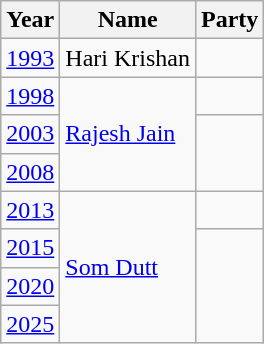<table class="wikitable">
<tr>
<th>Year</th>
<th>Name</th>
<th colspan=2>Party</th>
</tr>
<tr>
<td><a href='#'>1993</a></td>
<td>Hari Krishan</td>
<td></td>
</tr>
<tr>
<td><a href='#'>1998</a></td>
<td rowspan="3"><a href='#'>Rajesh Jain</a></td>
<td></td>
</tr>
<tr>
<td><a href='#'>2003</a></td>
</tr>
<tr>
<td><a href='#'>2008</a></td>
</tr>
<tr>
<td><a href='#'>2013</a></td>
<td rowspan="4"><a href='#'>Som Dutt</a></td>
<td></td>
</tr>
<tr>
<td><a href='#'>2015</a></td>
</tr>
<tr>
<td><a href='#'>2020</a></td>
</tr>
<tr>
<td><a href='#'>2025</a></td>
</tr>
</table>
